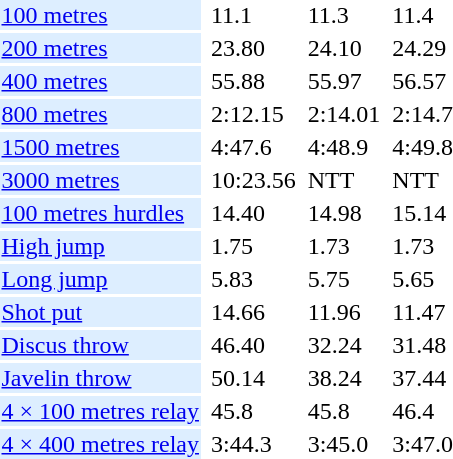<table>
<tr>
<td bgcolor = DDEEFF><a href='#'>100 metres</a></td>
<td></td>
<td>11.1</td>
<td></td>
<td>11.3</td>
<td></td>
<td>11.4</td>
</tr>
<tr>
<td bgcolor = DDEEFF><a href='#'>200 metres</a></td>
<td></td>
<td>23.80</td>
<td></td>
<td>24.10</td>
<td></td>
<td>24.29</td>
</tr>
<tr>
<td bgcolor = DDEEFF><a href='#'>400 metres</a></td>
<td></td>
<td>55.88</td>
<td></td>
<td>55.97</td>
<td></td>
<td>56.57</td>
</tr>
<tr>
<td bgcolor = DDEEFF><a href='#'>800 metres</a></td>
<td></td>
<td>2:12.15</td>
<td></td>
<td>2:14.01</td>
<td></td>
<td>2:14.7</td>
</tr>
<tr>
<td bgcolor = DDEEFF><a href='#'>1500 metres</a></td>
<td></td>
<td>4:47.6</td>
<td></td>
<td>4:48.9</td>
<td></td>
<td>4:49.8</td>
</tr>
<tr>
<td bgcolor = DDEEFF><a href='#'>3000 metres</a></td>
<td></td>
<td>10:23.56</td>
<td></td>
<td>NTT</td>
<td></td>
<td>NTT</td>
</tr>
<tr>
<td bgcolor = DDEEFF><a href='#'>100 metres hurdles</a></td>
<td></td>
<td>14.40</td>
<td></td>
<td>14.98</td>
<td></td>
<td>15.14</td>
</tr>
<tr>
<td bgcolor = DDEEFF><a href='#'>High jump</a></td>
<td></td>
<td>1.75</td>
<td></td>
<td>1.73</td>
<td></td>
<td>1.73</td>
</tr>
<tr>
<td bgcolor = DDEEFF><a href='#'>Long jump</a></td>
<td></td>
<td>5.83</td>
<td></td>
<td>5.75</td>
<td></td>
<td>5.65</td>
</tr>
<tr>
<td bgcolor = DDEEFF><a href='#'>Shot put</a></td>
<td></td>
<td>14.66</td>
<td></td>
<td>11.96</td>
<td></td>
<td>11.47</td>
</tr>
<tr>
<td bgcolor = DDEEFF><a href='#'>Discus throw</a></td>
<td></td>
<td>46.40</td>
<td></td>
<td>32.24</td>
<td></td>
<td>31.48</td>
</tr>
<tr>
<td bgcolor = DDEEFF><a href='#'>Javelin throw</a></td>
<td></td>
<td>50.14</td>
<td></td>
<td>38.24</td>
<td></td>
<td>37.44</td>
</tr>
<tr>
<td bgcolor = DDEEFF><a href='#'>4 × 100 metres relay</a></td>
<td></td>
<td>45.8</td>
<td></td>
<td>45.8</td>
<td></td>
<td>46.4</td>
</tr>
<tr>
<td bgcolor = DDEEFF><a href='#'>4 × 400 metres relay</a></td>
<td></td>
<td>3:44.3</td>
<td></td>
<td>3:45.0</td>
<td></td>
<td>3:47.0</td>
</tr>
</table>
